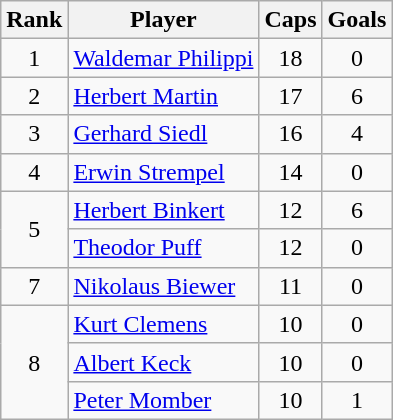<table class="wikitable sortable" style="text-align:center">
<tr>
<th>Rank</th>
<th>Player</th>
<th>Caps</th>
<th>Goals</th>
</tr>
<tr>
<td>1</td>
<td data-sort-value="Philippi, Waldemar" align="left"><a href='#'>Waldemar Philippi</a></td>
<td>18</td>
<td>0</td>
</tr>
<tr>
<td>2</td>
<td data-sort-value="Martin, Herbert" align="left"><a href='#'>Herbert Martin</a></td>
<td>17</td>
<td>6</td>
</tr>
<tr>
<td>3</td>
<td data-sort-value="Siedl, Gerhard" align="left"><a href='#'>Gerhard Siedl</a></td>
<td>16</td>
<td>4</td>
</tr>
<tr>
<td>4</td>
<td data-sort-value="Strempel, Erwin" align="left"><a href='#'>Erwin Strempel</a></td>
<td>14</td>
<td>0</td>
</tr>
<tr>
<td rowspan="2">5</td>
<td data-sort-value="Binkert, Herbert" align="left"><a href='#'>Herbert Binkert</a></td>
<td>12</td>
<td>6</td>
</tr>
<tr>
<td data-sort-value="Puff, Theodor" align="left"><a href='#'>Theodor Puff</a></td>
<td>12</td>
<td>0</td>
</tr>
<tr>
<td>7</td>
<td data-sort-value="Biewer, Nikolaus" align="left"><a href='#'>Nikolaus Biewer</a></td>
<td>11</td>
<td>0</td>
</tr>
<tr>
<td rowspan="3">8</td>
<td data-sort-value="Clemens, Kurt" align="left"><a href='#'>Kurt Clemens</a></td>
<td>10</td>
<td>0</td>
</tr>
<tr>
<td data-sort-value="Keck, Albert" align="left"><a href='#'>Albert Keck</a></td>
<td>10</td>
<td>0</td>
</tr>
<tr>
<td data-sort-value="Momber, Peter" align="left"><a href='#'>Peter Momber</a></td>
<td>10</td>
<td>1</td>
</tr>
</table>
